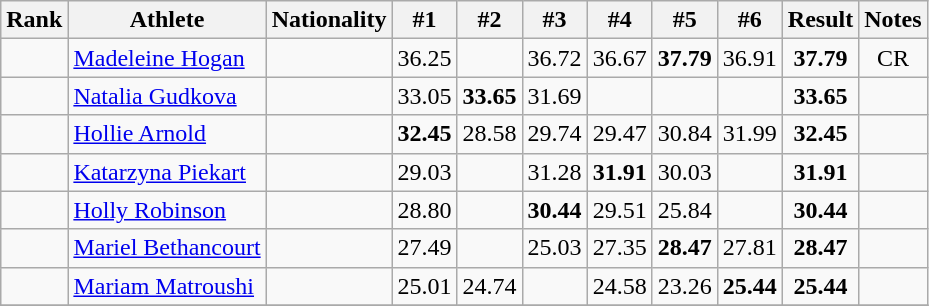<table class="wikitable sortable" style="text-align:center">
<tr>
<th>Rank</th>
<th>Athlete</th>
<th>Nationality</th>
<th>#1</th>
<th>#2</th>
<th>#3</th>
<th>#4</th>
<th>#5</th>
<th>#6</th>
<th>Result</th>
<th>Notes</th>
</tr>
<tr>
<td></td>
<td align=left><a href='#'>Madeleine Hogan</a></td>
<td align=left></td>
<td>36.25</td>
<td></td>
<td>36.72</td>
<td>36.67</td>
<td><strong>37.79</strong></td>
<td>36.91</td>
<td><strong>37.79</strong></td>
<td>CR</td>
</tr>
<tr>
<td></td>
<td align=left><a href='#'>Natalia Gudkova</a></td>
<td align=left></td>
<td>33.05</td>
<td><strong>33.65</strong></td>
<td>31.69</td>
<td></td>
<td></td>
<td></td>
<td><strong>33.65</strong></td>
<td></td>
</tr>
<tr>
<td></td>
<td align=left><a href='#'>Hollie Arnold</a></td>
<td align=left></td>
<td><strong>32.45</strong></td>
<td>28.58</td>
<td>29.74</td>
<td>29.47</td>
<td>30.84</td>
<td>31.99</td>
<td><strong>32.45</strong></td>
<td></td>
</tr>
<tr>
<td></td>
<td align=left><a href='#'>Katarzyna Piekart</a></td>
<td align=left></td>
<td>29.03</td>
<td></td>
<td>31.28</td>
<td><strong>31.91</strong></td>
<td>30.03</td>
<td></td>
<td><strong>31.91</strong></td>
<td></td>
</tr>
<tr>
<td></td>
<td align=left><a href='#'>Holly Robinson</a></td>
<td align=left></td>
<td>28.80</td>
<td></td>
<td><strong>30.44</strong></td>
<td>29.51</td>
<td>25.84</td>
<td></td>
<td><strong>30.44</strong></td>
<td></td>
</tr>
<tr>
<td></td>
<td align=left><a href='#'>Mariel Bethancourt</a></td>
<td align=left></td>
<td>27.49</td>
<td></td>
<td>25.03</td>
<td>27.35</td>
<td><strong>28.47</strong></td>
<td>27.81</td>
<td><strong>28.47</strong></td>
<td></td>
</tr>
<tr>
<td></td>
<td align=left><a href='#'>Mariam Matroushi</a></td>
<td align=left></td>
<td>25.01</td>
<td>24.74</td>
<td></td>
<td>24.58</td>
<td>23.26</td>
<td><strong>25.44</strong></td>
<td><strong>25.44</strong></td>
<td></td>
</tr>
<tr>
</tr>
</table>
